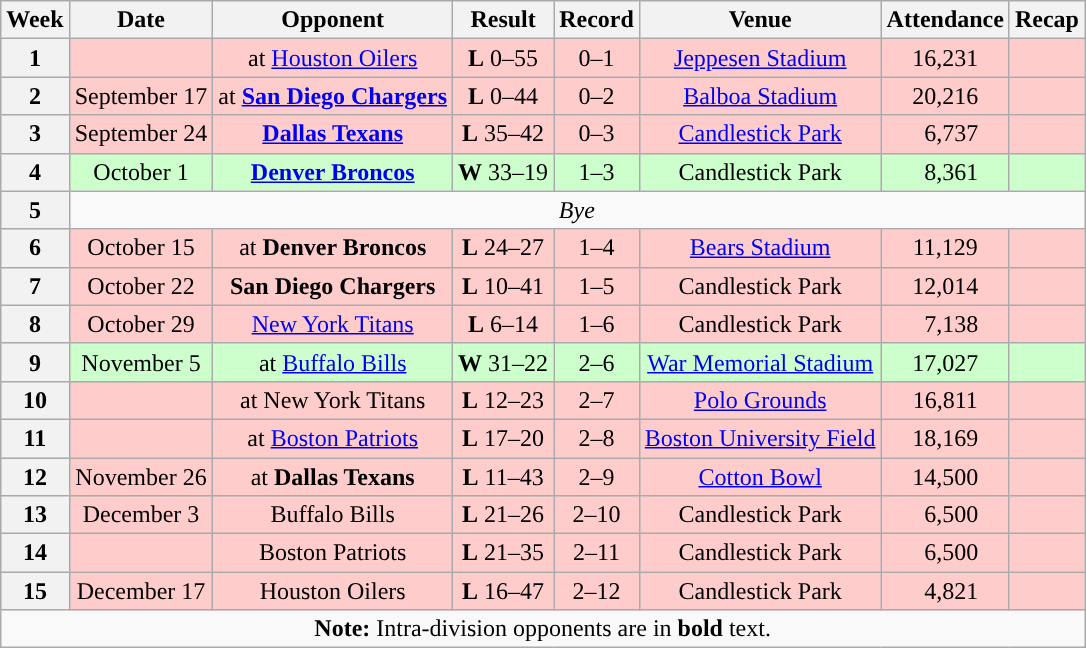<table class="wikitable" style="text-align:center">
<tr>
<th>Week</th>
<th>Date</th>
<th>Opponent</th>
<th>Result</th>
<th>Record</th>
<th>Venue</th>
<th>Attendance</th>
<th>Recap</th>
</tr>
<tr style="background: #fcc;">
<th>1</th>
<td></td>
<td>at <a href='#'>Houston Oilers</a></td>
<td><strong>L</strong> 0–55</td>
<td>0–1</td>
<td><a href='#'>Jeppesen Stadium</a></td>
<td>16,231</td>
<td></td>
</tr>
<tr style="background: #fcc;">
<th>2</th>
<td>September 17</td>
<td>at <strong><a href='#'>San Diego Chargers</a></strong></td>
<td><strong>L</strong> 0–44</td>
<td>0–2</td>
<td><a href='#'>Balboa Stadium</a></td>
<td>20,216</td>
<td></td>
</tr>
<tr style="background: #fcc;">
<th>3</th>
<td>September 24</td>
<td><strong><a href='#'>Dallas Texans</a></strong></td>
<td><strong>L</strong> 35–42</td>
<td>0–3</td>
<td><a href='#'>Candlestick Park</a></td>
<td>  6,737</td>
<td></td>
</tr>
<tr style="background: #cfc;">
<th>4</th>
<td>October 1</td>
<td><strong><a href='#'>Denver Broncos</a></strong></td>
<td><strong>W</strong> 33–19</td>
<td>1–3</td>
<td>Candlestick Park</td>
<td>  8,361</td>
<td></td>
</tr>
<tr>
<th>5</th>
<td align=center colspan=7><em>Bye</em></td>
</tr>
<tr style="background: #fcc;">
<th>6</th>
<td>October 15</td>
<td>at <strong>Denver Broncos</strong></td>
<td><strong>L</strong> 24–27</td>
<td>1–4</td>
<td><a href='#'>Bears Stadium</a></td>
<td>11,129</td>
<td></td>
</tr>
<tr style="background: #fcc;">
<th>7</th>
<td>October 22</td>
<td><strong>San Diego Chargers</strong></td>
<td><strong>L</strong> 10–41</td>
<td>1–5</td>
<td>Candlestick Park</td>
<td>12,014</td>
<td></td>
</tr>
<tr style="background: #fcc;">
<th>8</th>
<td>October 29</td>
<td><a href='#'>New York Titans</a></td>
<td><strong>L</strong> 6–14</td>
<td>1–6</td>
<td>Candlestick Park</td>
<td>  7,138</td>
<td></td>
</tr>
<tr style="background: #cfc;">
<th>9</th>
<td>November 5</td>
<td>at <a href='#'>Buffalo Bills</a></td>
<td><strong>W</strong> 31–22</td>
<td>2–6</td>
<td><a href='#'>War Memorial Stadium</a></td>
<td>17,027</td>
<td></td>
</tr>
<tr style="background: #fcc;">
<th>10</th>
<td></td>
<td>at New York Titans</td>
<td><strong>L</strong> 12–23</td>
<td>2–7</td>
<td><a href='#'>Polo Grounds</a></td>
<td>16,811</td>
<td></td>
</tr>
<tr style="background: #fcc;">
<th>11</th>
<td></td>
<td>at <a href='#'>Boston Patriots</a></td>
<td><strong>L</strong> 17–20</td>
<td>2–8</td>
<td><a href='#'>Boston University Field</a></td>
<td>18,169</td>
<td></td>
</tr>
<tr style="background: #fcc;">
<th>12</th>
<td>November 26</td>
<td>at <strong>Dallas Texans</strong></td>
<td><strong>L</strong> 11–43</td>
<td>2–9</td>
<td><a href='#'>Cotton Bowl</a></td>
<td>14,500</td>
<td></td>
</tr>
<tr style="background: #fcc;">
<th>13</th>
<td>December 3</td>
<td>Buffalo Bills</td>
<td><strong>L</strong> 21–26</td>
<td>2–10</td>
<td>Candlestick Park</td>
<td>  6,500</td>
<td></td>
</tr>
<tr style="background: #fcc;">
<th>14</th>
<td></td>
<td>Boston Patriots</td>
<td><strong>L</strong> 21–35</td>
<td>2–11</td>
<td>Candlestick Park</td>
<td>  6,500</td>
<td></td>
</tr>
<tr style="background: #fcc;">
<th>15</th>
<td>December 17</td>
<td>Houston Oilers</td>
<td><strong>L</strong> 16–47</td>
<td>2–12</td>
<td>Candlestick Park</td>
<td>  4,821</td>
<td></td>
</tr>
<tr>
<td colspan="8"><strong>Note:</strong> Intra-division opponents are in <strong>bold</strong> text.</td>
</tr>
</table>
